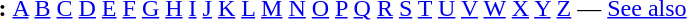<table id="toc" border="0">
<tr>
<th>:</th>
<td><a href='#'>A</a> <a href='#'>B</a> <a href='#'>C</a> <a href='#'>D</a> <a href='#'>E</a> <a href='#'>F</a> <a href='#'>G</a> <a href='#'>H</a> <a href='#'>I</a> <a href='#'>J</a> <a href='#'>K</a> <a href='#'>L</a> <a href='#'>M</a> <a href='#'>N</a> <a href='#'>O</a> <a href='#'>P</a> <a href='#'>Q</a> <a href='#'>R</a> <a href='#'>S</a> <a href='#'>T</a> <a href='#'>U</a> <a href='#'>V</a> <a href='#'>W</a> <a href='#'>X</a> <a href='#'>Y</a>  <a href='#'>Z</a> — <a href='#'>See also</a></td>
</tr>
</table>
